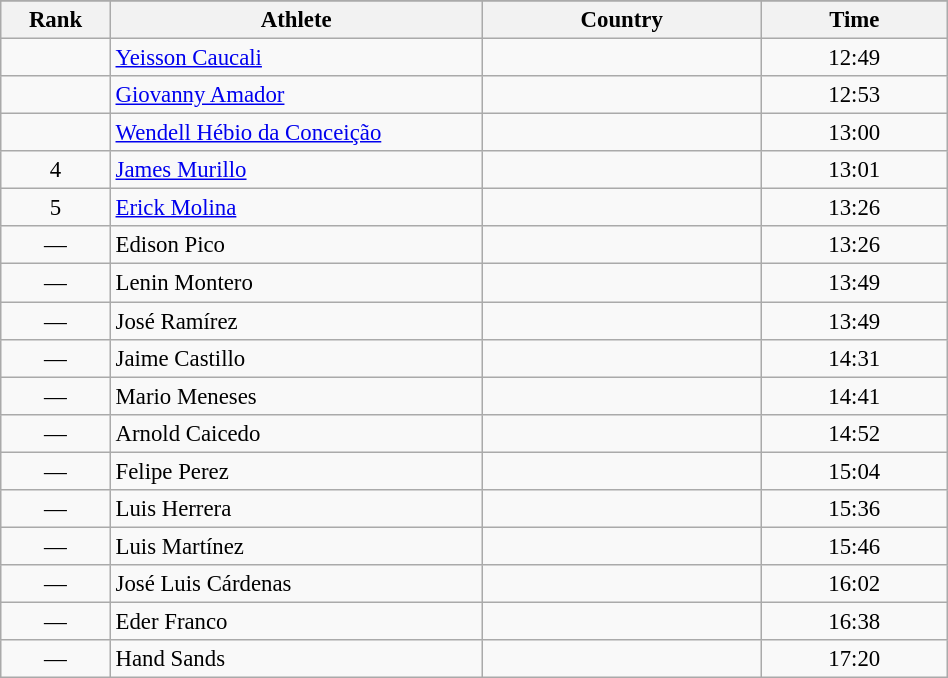<table class="wikitable sortable" style=" text-align:center; font-size:95%;" width="50%">
<tr>
</tr>
<tr>
<th width=5%>Rank</th>
<th width=20%>Athlete</th>
<th width=15%>Country</th>
<th width=10%>Time</th>
</tr>
<tr>
<td align=center></td>
<td align=left><a href='#'>Yeisson Caucali</a></td>
<td align=left></td>
<td>12:49</td>
</tr>
<tr>
<td align=center></td>
<td align=left><a href='#'>Giovanny Amador</a></td>
<td align=left></td>
<td>12:53</td>
</tr>
<tr>
<td align=center></td>
<td align=left><a href='#'>Wendell Hébio da Conceição</a></td>
<td align=left></td>
<td>13:00</td>
</tr>
<tr>
<td align=center>4</td>
<td align=left><a href='#'>James Murillo</a></td>
<td align=left></td>
<td>13:01</td>
</tr>
<tr>
<td align=center>5</td>
<td align=left><a href='#'>Erick Molina</a></td>
<td align=left></td>
<td>13:26</td>
</tr>
<tr>
<td align=center>—</td>
<td align=left>Edison Pico</td>
<td align=left></td>
<td>13:26</td>
</tr>
<tr>
<td align=center>—</td>
<td align=left>Lenin Montero</td>
<td align=left></td>
<td>13:49</td>
</tr>
<tr>
<td align=center>—</td>
<td align=left>José Ramírez</td>
<td align=left></td>
<td>13:49</td>
</tr>
<tr>
<td align=center>—</td>
<td align=left>Jaime Castillo</td>
<td align=left></td>
<td>14:31</td>
</tr>
<tr>
<td align=center>—</td>
<td align=left>Mario Meneses</td>
<td align=left></td>
<td>14:41</td>
</tr>
<tr>
<td align=center>—</td>
<td align=left>Arnold Caicedo</td>
<td align=left></td>
<td>14:52</td>
</tr>
<tr>
<td align=center>—</td>
<td align=left>Felipe Perez</td>
<td align=left></td>
<td>15:04</td>
</tr>
<tr>
<td align=center>—</td>
<td align=left>Luis Herrera</td>
<td align=left></td>
<td>15:36</td>
</tr>
<tr>
<td align=center>—</td>
<td align=left>Luis Martínez</td>
<td align=left></td>
<td>15:46</td>
</tr>
<tr>
<td align=center>—</td>
<td align=left>José Luis Cárdenas</td>
<td align=left></td>
<td>16:02</td>
</tr>
<tr>
<td align=center>—</td>
<td align=left>Eder Franco</td>
<td align=left></td>
<td>16:38</td>
</tr>
<tr>
<td align=center>—</td>
<td align=left>Hand Sands</td>
<td align=left></td>
<td>17:20</td>
</tr>
</table>
